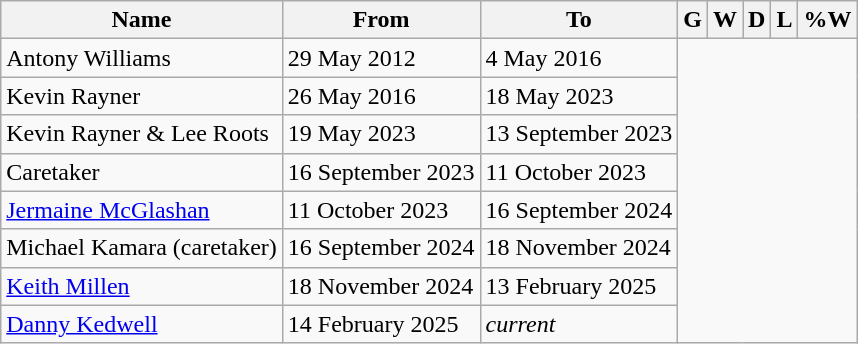<table class="wikitable sortable" style=text-align:center>
<tr>
<th>Name</th>
<th>From</th>
<th>To</th>
<th>G</th>
<th>W</th>
<th>D</th>
<th>L</th>
<th>%W</th>
</tr>
<tr>
<td align=left>Antony Williams</td>
<td align=left>29 May 2012</td>
<td align=left>4 May 2016<br></td>
</tr>
<tr>
<td align=left>Kevin Rayner</td>
<td align=left>26 May 2016</td>
<td align=left>18 May 2023<br></td>
</tr>
<tr>
<td align=left>Kevin Rayner & Lee Roots</td>
<td align=left>19 May 2023</td>
<td align=left>13 September 2023<br></td>
</tr>
<tr>
<td align=left>Caretaker</td>
<td align=left>16 September 2023</td>
<td align=left>11 October 2023<br></td>
</tr>
<tr>
<td align=left><a href='#'>Jermaine McGlashan</a></td>
<td align=left>11 October 2023</td>
<td align=left>16 September 2024<br></td>
</tr>
<tr>
<td align=left>Michael Kamara (caretaker)</td>
<td align=left>16 September 2024</td>
<td align=left>18 November 2024<br></td>
</tr>
<tr>
<td align=left><a href='#'>Keith Millen</a></td>
<td align=left>18 November 2024</td>
<td align=left>13 February 2025<br></td>
</tr>
<tr>
<td align=left><a href='#'>Danny Kedwell</a></td>
<td align=left>14 February 2025</td>
<td align=left><em>current</em><br></td>
</tr>
</table>
